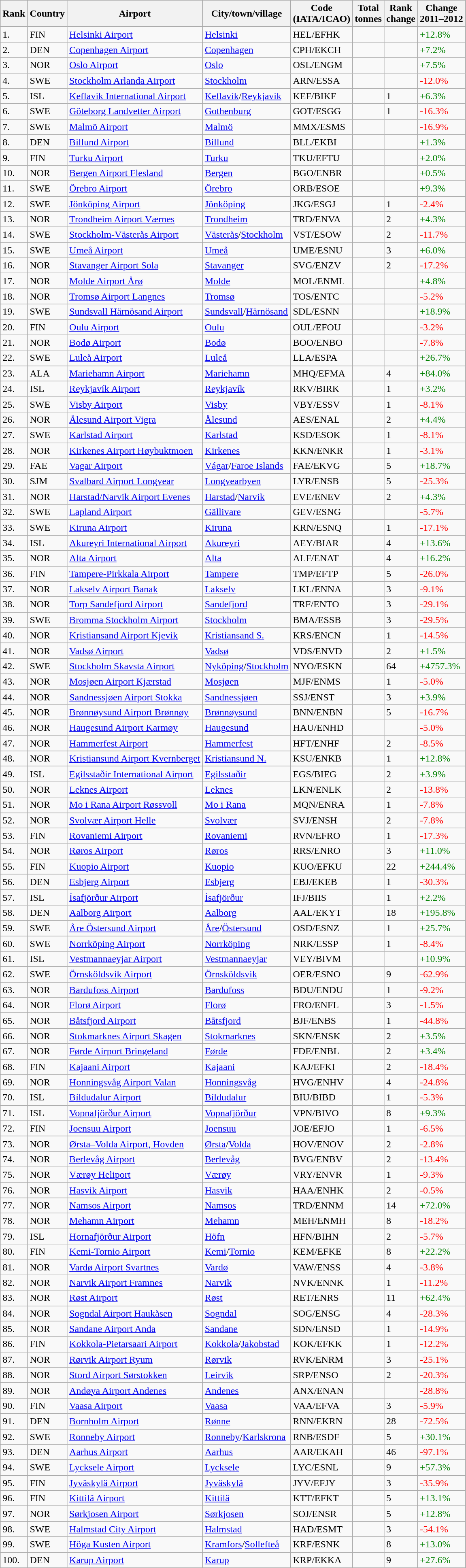<table class="wikitable sortable">
<tr>
<th>Rank</th>
<th>Country</th>
<th>Airport</th>
<th>City/town/village</th>
<th>Code<br>(IATA/ICAO)</th>
<th>Total<br>tonnes</th>
<th>Rank<br>change</th>
<th>Change<br>2011–2012</th>
</tr>
<tr>
<td>1.</td>
<td>FIN</td>
<td><a href='#'>Helsinki Airport</a></td>
<td><a href='#'>Helsinki</a></td>
<td>HEL/EFHK</td>
<td></td>
<td></td>
<td style="color:green">+12.8%</td>
</tr>
<tr>
<td>2.</td>
<td>DEN</td>
<td><a href='#'>Copenhagen Airport</a></td>
<td><a href='#'>Copenhagen</a></td>
<td>CPH/EKCH</td>
<td></td>
<td></td>
<td style="color:green">+7.2%</td>
</tr>
<tr>
<td>3.</td>
<td>NOR</td>
<td><a href='#'>Oslo Airport</a></td>
<td><a href='#'>Oslo</a></td>
<td>OSL/ENGM</td>
<td></td>
<td></td>
<td style="color:green">+7.5%</td>
</tr>
<tr>
<td>4.</td>
<td>SWE</td>
<td><a href='#'>Stockholm Arlanda Airport</a></td>
<td><a href='#'>Stockholm</a></td>
<td>ARN/ESSA</td>
<td></td>
<td></td>
<td style="color:red">-12.0%</td>
</tr>
<tr>
<td>5.</td>
<td>ISL</td>
<td><a href='#'>Keflavík International Airport</a></td>
<td><a href='#'>Keflavík</a>/<a href='#'>Reykjavík</a></td>
<td>KEF/BIKF</td>
<td></td>
<td>1</td>
<td style="color:green">+6.3%</td>
</tr>
<tr>
<td>6.</td>
<td>SWE</td>
<td><a href='#'>Göteborg Landvetter Airport</a></td>
<td><a href='#'>Gothenburg</a></td>
<td>GOT/ESGG</td>
<td></td>
<td>1</td>
<td style="color:red">-16.3%</td>
</tr>
<tr>
<td>7.</td>
<td>SWE</td>
<td><a href='#'>Malmö Airport</a></td>
<td><a href='#'>Malmö</a></td>
<td>MMX/ESMS</td>
<td></td>
<td></td>
<td style="color:red">-16.9%</td>
</tr>
<tr>
<td>8.</td>
<td>DEN</td>
<td><a href='#'>Billund Airport</a></td>
<td><a href='#'>Billund</a></td>
<td>BLL/EKBI</td>
<td></td>
<td></td>
<td style="color:green">+1.3%</td>
</tr>
<tr>
<td>9.</td>
<td>FIN</td>
<td><a href='#'>Turku Airport</a></td>
<td><a href='#'>Turku</a></td>
<td>TKU/EFTU</td>
<td></td>
<td></td>
<td style="color:green">+2.0%</td>
</tr>
<tr>
<td>10.</td>
<td>NOR</td>
<td><a href='#'>Bergen Airport Flesland</a></td>
<td><a href='#'>Bergen</a></td>
<td>BGO/ENBR</td>
<td></td>
<td></td>
<td style="color:green">+0.5%</td>
</tr>
<tr>
<td>11.</td>
<td>SWE</td>
<td><a href='#'>Örebro Airport</a></td>
<td><a href='#'>Örebro</a></td>
<td>ORB/ESOE</td>
<td></td>
<td></td>
<td style="color:green">+9.3%</td>
</tr>
<tr>
<td>12.</td>
<td>SWE</td>
<td><a href='#'>Jönköping Airport</a></td>
<td><a href='#'>Jönköping</a></td>
<td>JKG/ESGJ</td>
<td></td>
<td>1</td>
<td style="color:red">-2.4%</td>
</tr>
<tr>
<td>13.</td>
<td>NOR</td>
<td><a href='#'>Trondheim Airport Værnes</a></td>
<td><a href='#'>Trondheim</a></td>
<td>TRD/ENVA</td>
<td></td>
<td>2</td>
<td style="color:green">+4.3%</td>
</tr>
<tr>
<td>14.</td>
<td>SWE</td>
<td><a href='#'>Stockholm-Västerås Airport</a></td>
<td><a href='#'>Västerås</a>/<a href='#'>Stockholm</a></td>
<td>VST/ESOW</td>
<td></td>
<td>2</td>
<td style="color:red">-11.7%</td>
</tr>
<tr>
<td>15.</td>
<td>SWE</td>
<td><a href='#'>Umeå Airport</a></td>
<td><a href='#'>Umeå</a></td>
<td>UME/ESNU</td>
<td></td>
<td>3</td>
<td style="color:green">+6.0%</td>
</tr>
<tr>
<td>16.</td>
<td>NOR</td>
<td><a href='#'>Stavanger Airport Sola</a></td>
<td><a href='#'>Stavanger</a></td>
<td>SVG/ENZV</td>
<td></td>
<td>2</td>
<td style="color:red">-17.2%</td>
</tr>
<tr>
<td>17.</td>
<td>NOR</td>
<td><a href='#'>Molde Airport Årø</a></td>
<td><a href='#'>Molde</a></td>
<td>MOL/ENML</td>
<td></td>
<td></td>
<td style="color:green">+4.8%</td>
</tr>
<tr>
<td>18.</td>
<td>NOR</td>
<td><a href='#'>Tromsø Airport Langnes</a></td>
<td><a href='#'>Tromsø</a></td>
<td>TOS/ENTC</td>
<td></td>
<td></td>
<td style="color:red">-5.2%</td>
</tr>
<tr>
<td>19.</td>
<td>SWE</td>
<td><a href='#'>Sundsvall Härnösand Airport</a></td>
<td><a href='#'>Sundsvall</a>/<a href='#'>Härnösand</a></td>
<td>SDL/ESNN</td>
<td></td>
<td></td>
<td style="color:green">+18.9%</td>
</tr>
<tr>
<td>20.</td>
<td>FIN</td>
<td><a href='#'>Oulu Airport</a></td>
<td><a href='#'>Oulu</a></td>
<td>OUL/EFOU</td>
<td></td>
<td></td>
<td style="color:red">-3.2%</td>
</tr>
<tr>
<td>21.</td>
<td>NOR</td>
<td><a href='#'>Bodø Airport</a></td>
<td><a href='#'>Bodø</a></td>
<td>BOO/ENBO</td>
<td></td>
<td></td>
<td style="color:red">-7.8%</td>
</tr>
<tr>
<td>22.</td>
<td>SWE</td>
<td><a href='#'>Luleå Airport</a></td>
<td><a href='#'>Luleå</a></td>
<td>LLA/ESPA</td>
<td></td>
<td></td>
<td style="color:green">+26.7%</td>
</tr>
<tr>
<td>23.</td>
<td>ALA</td>
<td><a href='#'>Mariehamn Airport</a></td>
<td><a href='#'>Mariehamn</a></td>
<td>MHQ/EFMA</td>
<td></td>
<td>4</td>
<td style="color:green">+84.0%</td>
</tr>
<tr>
<td>24.</td>
<td>ISL</td>
<td><a href='#'>Reykjavík Airport</a></td>
<td><a href='#'>Reykjavík</a></td>
<td>RKV/BIRK</td>
<td></td>
<td>1</td>
<td style="color:green">+3.2%</td>
</tr>
<tr>
<td>25.</td>
<td>SWE</td>
<td><a href='#'>Visby Airport</a></td>
<td><a href='#'>Visby</a></td>
<td>VBY/ESSV</td>
<td></td>
<td>1</td>
<td style="color:red">-8.1%</td>
</tr>
<tr>
<td>26.</td>
<td>NOR</td>
<td><a href='#'>Ålesund Airport Vigra</a></td>
<td><a href='#'>Ålesund</a></td>
<td>AES/ENAL</td>
<td></td>
<td>2</td>
<td style="color:green">+4.4%</td>
</tr>
<tr>
<td>27.</td>
<td>SWE</td>
<td><a href='#'>Karlstad Airport</a></td>
<td><a href='#'>Karlstad</a></td>
<td>KSD/ESOK</td>
<td></td>
<td>1</td>
<td style="color:red">-8.1%</td>
</tr>
<tr>
<td>28.</td>
<td>NOR</td>
<td><a href='#'>Kirkenes Airport Høybuktmoen</a></td>
<td><a href='#'>Kirkenes</a></td>
<td>KKN/ENKR</td>
<td></td>
<td>1</td>
<td style="color:red">-3.1%</td>
</tr>
<tr>
<td>29.</td>
<td>FAE</td>
<td><a href='#'>Vagar Airport</a></td>
<td><a href='#'>Vágar</a>/<a href='#'>Faroe Islands</a></td>
<td>FAE/EKVG</td>
<td></td>
<td>5</td>
<td style="color:green">+18.7%</td>
</tr>
<tr>
<td>30.</td>
<td>SJM</td>
<td><a href='#'>Svalbard Airport Longyear</a></td>
<td><a href='#'>Longyearbyen</a></td>
<td>LYR/ENSB</td>
<td></td>
<td>5</td>
<td style="color:red">-25.3%</td>
</tr>
<tr>
<td>31.</td>
<td>NOR</td>
<td><a href='#'>Harstad/Narvik Airport Evenes</a></td>
<td><a href='#'>Harstad</a>/<a href='#'>Narvik</a></td>
<td>EVE/ENEV</td>
<td></td>
<td>2</td>
<td style="color:green">+4.3%</td>
</tr>
<tr>
<td>32.</td>
<td>SWE</td>
<td><a href='#'>Lapland Airport</a></td>
<td><a href='#'>Gällivare</a></td>
<td>GEV/ESNG</td>
<td></td>
<td></td>
<td style="color:red">-5.7%</td>
</tr>
<tr>
<td>33.</td>
<td>SWE</td>
<td><a href='#'>Kiruna Airport</a></td>
<td><a href='#'>Kiruna</a></td>
<td>KRN/ESNQ</td>
<td></td>
<td>1</td>
<td style="color:red">-17.1%</td>
</tr>
<tr>
<td>34.</td>
<td>ISL</td>
<td><a href='#'>Akureyri International Airport</a></td>
<td><a href='#'>Akureyri</a></td>
<td>AEY/BIAR</td>
<td></td>
<td>4</td>
<td style="color:green">+13.6%</td>
</tr>
<tr>
<td>35.</td>
<td>NOR</td>
<td><a href='#'>Alta Airport</a></td>
<td><a href='#'>Alta</a></td>
<td>ALF/ENAT</td>
<td></td>
<td>4</td>
<td style="color:green">+16.2%</td>
</tr>
<tr>
<td>36.</td>
<td>FIN</td>
<td><a href='#'>Tampere-Pirkkala Airport</a></td>
<td><a href='#'>Tampere</a></td>
<td>TMP/EFTP</td>
<td></td>
<td>5</td>
<td style="color:red">-26.0%</td>
</tr>
<tr>
<td>37.</td>
<td>NOR</td>
<td><a href='#'>Lakselv Airport Banak</a></td>
<td><a href='#'>Lakselv</a></td>
<td>LKL/ENNA</td>
<td></td>
<td>3</td>
<td style="color:red">-9.1%</td>
</tr>
<tr>
<td>38.</td>
<td>NOR</td>
<td><a href='#'>Torp Sandefjord Airport</a></td>
<td><a href='#'>Sandefjord</a></td>
<td>TRF/ENTO</td>
<td></td>
<td>3</td>
<td style="color:red">-29.1%</td>
</tr>
<tr>
<td>39.</td>
<td>SWE</td>
<td><a href='#'>Bromma Stockholm Airport</a></td>
<td><a href='#'>Stockholm</a></td>
<td>BMA/ESSB</td>
<td></td>
<td>3</td>
<td style="color:red">-29.5%</td>
</tr>
<tr>
<td>40.</td>
<td>NOR</td>
<td><a href='#'>Kristiansand Airport Kjevik</a></td>
<td><a href='#'>Kristiansand S.</a></td>
<td>KRS/ENCN</td>
<td></td>
<td>1</td>
<td style="color:red">-14.5%</td>
</tr>
<tr>
<td>41.</td>
<td>NOR</td>
<td><a href='#'>Vadsø Airport</a></td>
<td><a href='#'>Vadsø</a></td>
<td>VDS/ENVD</td>
<td></td>
<td>2</td>
<td style="color:green">+1.5%</td>
</tr>
<tr>
<td>42.</td>
<td>SWE</td>
<td><a href='#'>Stockholm Skavsta Airport</a></td>
<td><a href='#'>Nyköping</a>/<a href='#'>Stockholm</a></td>
<td>NYO/ESKN</td>
<td></td>
<td>64</td>
<td style="color:green">+4757.3%</td>
</tr>
<tr>
<td>43.</td>
<td>NOR</td>
<td><a href='#'>Mosjøen Airport Kjærstad</a></td>
<td><a href='#'>Mosjøen</a></td>
<td>MJF/ENMS</td>
<td></td>
<td>1</td>
<td style="color:red">-5.0%</td>
</tr>
<tr>
<td>44.</td>
<td>NOR</td>
<td><a href='#'>Sandnessjøen Airport Stokka</a></td>
<td><a href='#'>Sandnessjøen</a></td>
<td>SSJ/ENST</td>
<td></td>
<td>3</td>
<td style="color:green">+3.9%</td>
</tr>
<tr>
<td>45.</td>
<td>NOR</td>
<td><a href='#'>Brønnøysund Airport Brønnøy</a></td>
<td><a href='#'>Brønnøysund</a></td>
<td>BNN/ENBN</td>
<td></td>
<td>5</td>
<td style="color:red">-16.7%</td>
</tr>
<tr>
<td>46.</td>
<td>NOR</td>
<td><a href='#'>Haugesund Airport Karmøy</a></td>
<td><a href='#'>Haugesund</a></td>
<td>HAU/ENHD</td>
<td></td>
<td></td>
<td style="color:red">-5.0%</td>
</tr>
<tr>
<td>47.</td>
<td>NOR</td>
<td><a href='#'>Hammerfest Airport</a></td>
<td><a href='#'>Hammerfest</a></td>
<td>HFT/ENHF</td>
<td></td>
<td>2</td>
<td style="color:red">-8.5%</td>
</tr>
<tr>
<td>48.</td>
<td>NOR</td>
<td><a href='#'>Kristiansund Airport Kvernberget</a></td>
<td><a href='#'>Kristiansund N.</a></td>
<td>KSU/ENKB</td>
<td></td>
<td>1</td>
<td style="color:green">+12.8%</td>
</tr>
<tr>
<td>49.</td>
<td>ISL</td>
<td><a href='#'>Egilsstaðir International Airport</a></td>
<td><a href='#'>Egilsstaðir</a></td>
<td>EGS/BIEG</td>
<td></td>
<td>2</td>
<td style="color:green">+3.9%</td>
</tr>
<tr>
<td>50.</td>
<td>NOR</td>
<td><a href='#'>Leknes Airport</a></td>
<td><a href='#'>Leknes</a></td>
<td>LKN/ENLK</td>
<td></td>
<td>2</td>
<td style="color:red">-13.8%</td>
</tr>
<tr>
<td>51.</td>
<td>NOR</td>
<td><a href='#'>Mo i Rana Airport Røssvoll</a></td>
<td><a href='#'>Mo i Rana</a></td>
<td>MQN/ENRA</td>
<td></td>
<td>1</td>
<td style="color:red">-7.8%</td>
</tr>
<tr>
<td>52.</td>
<td>NOR</td>
<td><a href='#'>Svolvær Airport Helle</a></td>
<td><a href='#'>Svolvær</a></td>
<td>SVJ/ENSH</td>
<td></td>
<td>2</td>
<td style="color:red">-7.8%</td>
</tr>
<tr>
<td>53.</td>
<td>FIN</td>
<td><a href='#'>Rovaniemi Airport</a></td>
<td><a href='#'>Rovaniemi</a></td>
<td>RVN/EFRO</td>
<td></td>
<td>1</td>
<td style="color:red">-17.3%</td>
</tr>
<tr>
<td>54.</td>
<td>NOR</td>
<td><a href='#'>Røros Airport</a></td>
<td><a href='#'>Røros</a></td>
<td>RRS/ENRO</td>
<td></td>
<td>3</td>
<td style="color:green">+11.0%</td>
</tr>
<tr>
<td>55.</td>
<td>FIN</td>
<td><a href='#'>Kuopio Airport</a></td>
<td><a href='#'>Kuopio</a></td>
<td>KUO/EFKU</td>
<td></td>
<td>22</td>
<td style="color:green">+244.4%</td>
</tr>
<tr>
<td>56.</td>
<td>DEN</td>
<td><a href='#'>Esbjerg Airport</a></td>
<td><a href='#'>Esbjerg</a></td>
<td>EBJ/EKEB</td>
<td></td>
<td>1</td>
<td style="color:red">-30.3%</td>
</tr>
<tr>
<td>57.</td>
<td>ISL</td>
<td><a href='#'>Ísafjörður Airport</a></td>
<td><a href='#'>Ísafjörður</a></td>
<td>IFJ/BIIS</td>
<td></td>
<td>1</td>
<td style="color:green">+2.2%</td>
</tr>
<tr>
<td>58.</td>
<td>DEN</td>
<td><a href='#'>Aalborg Airport</a></td>
<td><a href='#'>Aalborg</a></td>
<td>AAL/EKYT</td>
<td></td>
<td>18</td>
<td style="color:green">+195.8%</td>
</tr>
<tr>
<td>59.</td>
<td>SWE</td>
<td><a href='#'>Åre Östersund Airport</a></td>
<td><a href='#'>Åre</a>/<a href='#'>Östersund</a></td>
<td>OSD/ESNZ</td>
<td></td>
<td>1</td>
<td style="color:green">+25.7%</td>
</tr>
<tr>
<td>60.</td>
<td>SWE</td>
<td><a href='#'>Norrköping Airport</a></td>
<td><a href='#'>Norrköping</a></td>
<td>NRK/ESSP</td>
<td></td>
<td>1</td>
<td style="color:red">-8.4%</td>
</tr>
<tr>
<td>61.</td>
<td>ISL</td>
<td><a href='#'>Vestmannaeyjar Airport</a></td>
<td><a href='#'>Vestmannaeyjar</a></td>
<td>VEY/BIVM</td>
<td></td>
<td></td>
<td style="color:green">+10.9%</td>
</tr>
<tr>
<td>62.</td>
<td>SWE</td>
<td><a href='#'>Örnsköldsvik Airport</a></td>
<td><a href='#'>Örnsköldsvik</a></td>
<td>OER/ESNO</td>
<td></td>
<td>9</td>
<td style="color:red">-62.9%</td>
</tr>
<tr>
<td>63.</td>
<td>NOR</td>
<td><a href='#'>Bardufoss Airport</a></td>
<td><a href='#'>Bardufoss</a></td>
<td>BDU/ENDU</td>
<td></td>
<td>1</td>
<td style="color:red">-9.2%</td>
</tr>
<tr>
<td>64.</td>
<td>NOR</td>
<td><a href='#'>Florø Airport</a></td>
<td><a href='#'>Florø</a></td>
<td>FRO/ENFL</td>
<td></td>
<td>3</td>
<td style="color:red">-1.5%</td>
</tr>
<tr>
<td>65.</td>
<td>NOR</td>
<td><a href='#'>Båtsfjord Airport</a></td>
<td><a href='#'>Båtsfjord</a></td>
<td>BJF/ENBS</td>
<td></td>
<td>1</td>
<td style="color:red">-44.8%</td>
</tr>
<tr>
<td>66.</td>
<td>NOR</td>
<td><a href='#'>Stokmarknes Airport Skagen</a></td>
<td><a href='#'>Stokmarknes</a></td>
<td>SKN/ENSK</td>
<td></td>
<td>2</td>
<td style="color:green">+3.5%</td>
</tr>
<tr>
<td>67.</td>
<td>NOR</td>
<td><a href='#'>Førde Airport Bringeland</a></td>
<td><a href='#'>Førde</a></td>
<td>FDE/ENBL</td>
<td></td>
<td>2</td>
<td style="color:green">+3.4%</td>
</tr>
<tr>
<td>68.</td>
<td>FIN</td>
<td><a href='#'>Kajaani Airport</a></td>
<td><a href='#'>Kajaani</a></td>
<td>KAJ/EFKI</td>
<td></td>
<td>2</td>
<td style="color:red">-18.4%</td>
</tr>
<tr>
<td>69.</td>
<td>NOR</td>
<td><a href='#'>Honningsvåg Airport Valan</a></td>
<td><a href='#'>Honningsvåg</a></td>
<td>HVG/ENHV</td>
<td></td>
<td>4</td>
<td style="color:red">-24.8%</td>
</tr>
<tr>
<td>70.</td>
<td>ISL</td>
<td><a href='#'>Bíldudalur Airport</a></td>
<td><a href='#'>Bíldudalur</a></td>
<td>BIU/BIBD</td>
<td></td>
<td>1</td>
<td style="color:red">-5.3%</td>
</tr>
<tr>
<td>71.</td>
<td>ISL</td>
<td><a href='#'>Vopnafjörður Airport</a></td>
<td><a href='#'>Vopnafjörður</a></td>
<td>VPN/BIVO</td>
<td></td>
<td>8</td>
<td style="color:green">+9.3%</td>
</tr>
<tr>
<td>72.</td>
<td>FIN</td>
<td><a href='#'>Joensuu Airport</a></td>
<td><a href='#'>Joensuu</a></td>
<td>JOE/EFJO</td>
<td></td>
<td>1</td>
<td style="color:red">-6.5%</td>
</tr>
<tr>
<td>73.</td>
<td>NOR</td>
<td><a href='#'>Ørsta–Volda Airport, Hovden</a></td>
<td><a href='#'>Ørsta</a>/<a href='#'>Volda</a></td>
<td>HOV/ENOV</td>
<td></td>
<td>2</td>
<td style="color:red">-2.8%</td>
</tr>
<tr>
<td>74.</td>
<td>NOR</td>
<td><a href='#'>Berlevåg Airport</a></td>
<td><a href='#'>Berlevåg</a></td>
<td>BVG/ENBV</td>
<td></td>
<td>2</td>
<td style="color:red">-13.4%</td>
</tr>
<tr>
<td>75.</td>
<td>NOR</td>
<td><a href='#'>Værøy Heliport</a></td>
<td><a href='#'>Værøy</a></td>
<td>VRY/ENVR</td>
<td></td>
<td>1</td>
<td style="color:red">-9.3%</td>
</tr>
<tr>
<td>76.</td>
<td>NOR</td>
<td><a href='#'>Hasvik Airport</a></td>
<td><a href='#'>Hasvik</a></td>
<td>HAA/ENHK</td>
<td></td>
<td>2</td>
<td style="color:red">-0.5%</td>
</tr>
<tr>
<td>77.</td>
<td>NOR</td>
<td><a href='#'>Namsos Airport</a></td>
<td><a href='#'>Namsos</a></td>
<td>TRD/ENNM</td>
<td></td>
<td>14</td>
<td style="color:green">+72.0%</td>
</tr>
<tr>
<td>78.</td>
<td>NOR</td>
<td><a href='#'>Mehamn Airport</a></td>
<td><a href='#'>Mehamn</a></td>
<td>MEH/ENMH</td>
<td></td>
<td>8</td>
<td style="color:red">-18.2%</td>
</tr>
<tr>
<td>79.</td>
<td>ISL</td>
<td><a href='#'>Hornafjörður Airport</a></td>
<td><a href='#'>Höfn</a></td>
<td>HFN/BIHN</td>
<td></td>
<td>2</td>
<td style="color:red">-5.7%</td>
</tr>
<tr>
<td>80.</td>
<td>FIN</td>
<td><a href='#'>Kemi-Tornio Airport</a></td>
<td><a href='#'>Kemi</a>/<a href='#'>Tornio</a></td>
<td>KEM/EFKE</td>
<td></td>
<td>8</td>
<td style="color:green">+22.2%</td>
</tr>
<tr>
<td>81.</td>
<td>NOR</td>
<td><a href='#'>Vardø Airport Svartnes</a></td>
<td><a href='#'>Vardø</a></td>
<td>VAW/ENSS</td>
<td></td>
<td>4</td>
<td style="color:red">-3.8%</td>
</tr>
<tr>
<td>82.</td>
<td>NOR</td>
<td><a href='#'>Narvik Airport Framnes</a></td>
<td><a href='#'>Narvik</a></td>
<td>NVK/ENNK</td>
<td></td>
<td>1</td>
<td style="color:red">-11.2%</td>
</tr>
<tr>
<td>83.</td>
<td>NOR</td>
<td><a href='#'>Røst Airport</a></td>
<td><a href='#'>Røst</a></td>
<td>RET/ENRS</td>
<td></td>
<td>11</td>
<td style="color:green">+62.4%</td>
</tr>
<tr>
<td>84.</td>
<td>NOR</td>
<td><a href='#'>Sogndal Airport Haukåsen</a></td>
<td><a href='#'>Sogndal</a></td>
<td>SOG/ENSG</td>
<td></td>
<td>4</td>
<td style="color:red">-28.3%</td>
</tr>
<tr>
<td>85.</td>
<td>NOR</td>
<td><a href='#'>Sandane Airport Anda</a></td>
<td><a href='#'>Sandane</a></td>
<td>SDN/ENSD</td>
<td></td>
<td>1</td>
<td style="color:red">-14.9%</td>
</tr>
<tr>
<td>86.</td>
<td>FIN</td>
<td><a href='#'>Kokkola-Pietarsaari Airport</a></td>
<td><a href='#'>Kokkola</a>/<a href='#'>Jakobstad</a></td>
<td>KOK/EFKK</td>
<td></td>
<td>1</td>
<td style="color:red">-12.2%</td>
</tr>
<tr>
<td>87.</td>
<td>NOR</td>
<td><a href='#'>Rørvik Airport Ryum</a></td>
<td><a href='#'>Rørvik</a></td>
<td>RVK/ENRM</td>
<td></td>
<td>3</td>
<td style="color:red">-25.1%</td>
</tr>
<tr>
<td>88.</td>
<td>NOR</td>
<td><a href='#'>Stord Airport Sørstokken</a></td>
<td><a href='#'>Leirvik</a></td>
<td>SRP/ENSO</td>
<td></td>
<td>2</td>
<td style="color:red">-20.3%</td>
</tr>
<tr>
<td>89.</td>
<td>NOR</td>
<td><a href='#'>Andøya Airport Andenes</a></td>
<td><a href='#'>Andenes</a></td>
<td>ANX/ENAN</td>
<td></td>
<td></td>
<td style="color:red">-28.8%</td>
</tr>
<tr>
<td>90.</td>
<td>FIN</td>
<td><a href='#'>Vaasa Airport</a></td>
<td><a href='#'>Vaasa</a></td>
<td>VAA/EFVA</td>
<td></td>
<td>3</td>
<td style="color:red">-5.9%</td>
</tr>
<tr>
<td>91.</td>
<td>DEN</td>
<td><a href='#'>Bornholm Airport</a></td>
<td><a href='#'>Rønne</a></td>
<td>RNN/EKRN</td>
<td></td>
<td>28</td>
<td style="color:red">-72.5%</td>
</tr>
<tr>
<td>92.</td>
<td>SWE</td>
<td><a href='#'>Ronneby Airport</a></td>
<td><a href='#'>Ronneby</a>/<a href='#'>Karlskrona</a></td>
<td>RNB/ESDF</td>
<td></td>
<td>5</td>
<td style="color:green">+30.1%</td>
</tr>
<tr>
<td>93.</td>
<td>DEN</td>
<td><a href='#'>Aarhus Airport</a></td>
<td><a href='#'>Aarhus</a></td>
<td>AAR/EKAH</td>
<td></td>
<td>46</td>
<td style="color:red">-97.1%</td>
</tr>
<tr>
<td>94.</td>
<td>SWE</td>
<td><a href='#'>Lycksele Airport</a></td>
<td><a href='#'>Lycksele</a></td>
<td>LYC/ESNL</td>
<td></td>
<td>9</td>
<td style="color:green">+57.3%</td>
</tr>
<tr>
<td>95.</td>
<td>FIN</td>
<td><a href='#'>Jyväskylä Airport</a></td>
<td><a href='#'>Jyväskylä</a></td>
<td>JYV/EFJY</td>
<td></td>
<td>3</td>
<td style="color:red">-35.9%</td>
</tr>
<tr>
<td>96.</td>
<td>FIN</td>
<td><a href='#'>Kittilä Airport</a></td>
<td><a href='#'>Kittilä</a></td>
<td>KTT/EFKT</td>
<td></td>
<td>5</td>
<td style="color:green">+13.1%</td>
</tr>
<tr>
<td>97.</td>
<td>NOR</td>
<td><a href='#'>Sørkjosen Airport</a></td>
<td><a href='#'>Sørkjosen</a></td>
<td>SOJ/ENSR</td>
<td></td>
<td>5</td>
<td style="color:green">+12.8%</td>
</tr>
<tr>
<td>98.</td>
<td>SWE</td>
<td><a href='#'>Halmstad City Airport</a></td>
<td><a href='#'>Halmstad</a></td>
<td>HAD/ESMT</td>
<td></td>
<td>3</td>
<td style="color:red">-54.1%</td>
</tr>
<tr>
<td>99.</td>
<td>SWE</td>
<td><a href='#'>Höga Kusten Airport</a></td>
<td><a href='#'>Kramfors</a>/<a href='#'>Sollefteå</a></td>
<td>KRF/ESNK</td>
<td></td>
<td>8</td>
<td style="color:green">+13.0%</td>
</tr>
<tr>
<td>100.</td>
<td>DEN</td>
<td><a href='#'>Karup Airport</a></td>
<td><a href='#'>Karup</a></td>
<td>KRP/EKKA</td>
<td></td>
<td>9</td>
<td style="color:green">+27.6%</td>
</tr>
</table>
